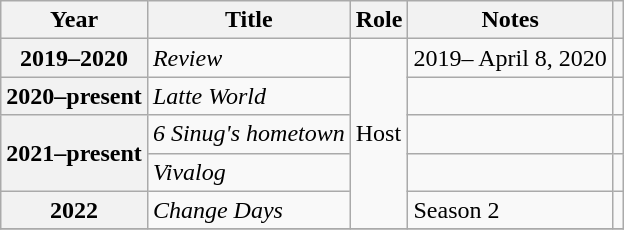<table class="wikitable sortable plainrowheaders">
<tr>
<th scope="col">Year</th>
<th scope="col">Title</th>
<th scope="col">Role</th>
<th scope="col">Notes</th>
<th scope="col" class="unsortable"></th>
</tr>
<tr>
<th scope="row">2019–2020</th>
<td><em>Review</em></td>
<td rowspan=5>Host</td>
<td>2019– April 8, 2020</td>
<td></td>
</tr>
<tr>
<th scope="row">2020–present</th>
<td><em>Latte World </em> </td>
<td></td>
<td></td>
</tr>
<tr>
<th scope="row" rowspan=2>2021–present</th>
<td><em>6 Sinug's hometown</em> </td>
<td></td>
<td></td>
</tr>
<tr>
<td><em>Vivalog</em></td>
<td></td>
<td></td>
</tr>
<tr>
<th scope="row">2022</th>
<td><em>Change Days</em></td>
<td>Season 2</td>
<td></td>
</tr>
<tr>
</tr>
</table>
